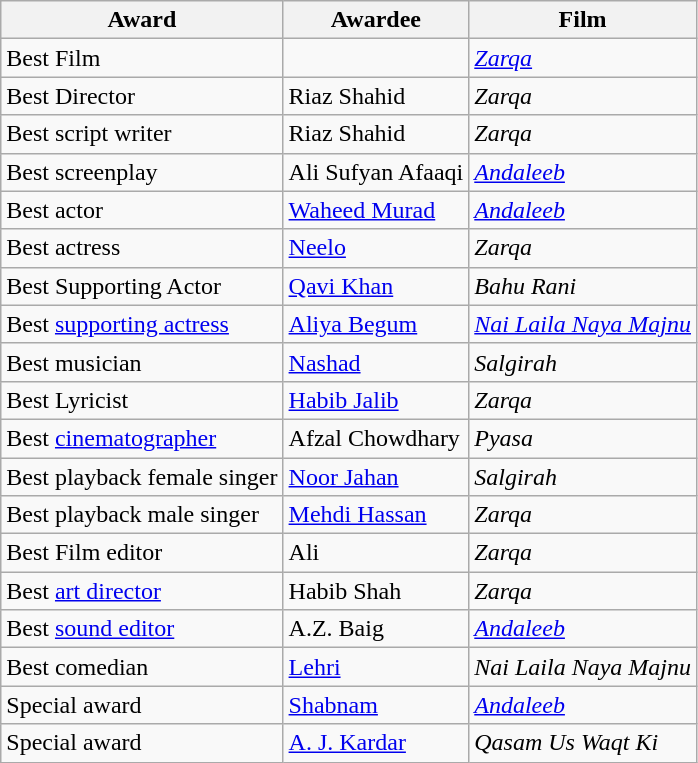<table class="wikitable">
<tr>
<th>Award</th>
<th>Awardee</th>
<th>Film</th>
</tr>
<tr>
<td>Best Film</td>
<td></td>
<td><a href='#'><em>Zarqa</em></a></td>
</tr>
<tr>
<td>Best Director</td>
<td>Riaz Shahid</td>
<td><em>Zarqa</em></td>
</tr>
<tr>
<td>Best script writer</td>
<td>Riaz Shahid</td>
<td><em>Zarqa</em></td>
</tr>
<tr>
<td>Best screenplay</td>
<td>Ali Sufyan Afaaqi</td>
<td><em><a href='#'>Andaleeb</a></em></td>
</tr>
<tr>
<td>Best actor</td>
<td><a href='#'>Waheed Murad</a></td>
<td><em><a href='#'>Andaleeb</a></em></td>
</tr>
<tr>
<td>Best actress</td>
<td><a href='#'>Neelo</a></td>
<td><em>Zarqa</em></td>
</tr>
<tr>
<td>Best Supporting Actor</td>
<td><a href='#'>Qavi Khan</a></td>
<td><em>Bahu Rani</em></td>
</tr>
<tr>
<td>Best <a href='#'>supporting actress</a></td>
<td><a href='#'>Aliya Begum</a></td>
<td><em><a href='#'>Nai Laila Naya Majnu</a></em></td>
</tr>
<tr>
<td>Best musician</td>
<td><a href='#'>Nashad</a></td>
<td><em>Salgirah</em></td>
</tr>
<tr>
<td>Best Lyricist</td>
<td><a href='#'>Habib Jalib</a></td>
<td><em>Zarqa</em></td>
</tr>
<tr>
<td>Best <a href='#'>cinematographer</a></td>
<td>Afzal Chowdhary</td>
<td><em>Pyasa</em></td>
</tr>
<tr>
<td>Best playback female singer</td>
<td><a href='#'>Noor Jahan</a></td>
<td><em>Salgirah</em></td>
</tr>
<tr>
<td>Best playback male singer</td>
<td><a href='#'>Mehdi Hassan</a></td>
<td><em>Zarqa</em></td>
</tr>
<tr>
<td>Best Film editor</td>
<td>Ali</td>
<td><em>Zarqa</em></td>
</tr>
<tr>
<td>Best <a href='#'>art director</a></td>
<td>Habib Shah</td>
<td><em>Zarqa</em></td>
</tr>
<tr>
<td>Best <a href='#'>sound editor</a></td>
<td>A.Z. Baig</td>
<td><em><a href='#'>Andaleeb</a></em></td>
</tr>
<tr>
<td>Best comedian</td>
<td><a href='#'>Lehri</a></td>
<td><em>Nai Laila Naya Majnu</em></td>
</tr>
<tr>
<td>Special award</td>
<td><a href='#'>Shabnam</a></td>
<td><em><a href='#'>Andaleeb</a></em></td>
</tr>
<tr>
<td>Special award</td>
<td><a href='#'>A. J. Kardar</a></td>
<td><em>Qasam Us Waqt Ki</em></td>
</tr>
</table>
